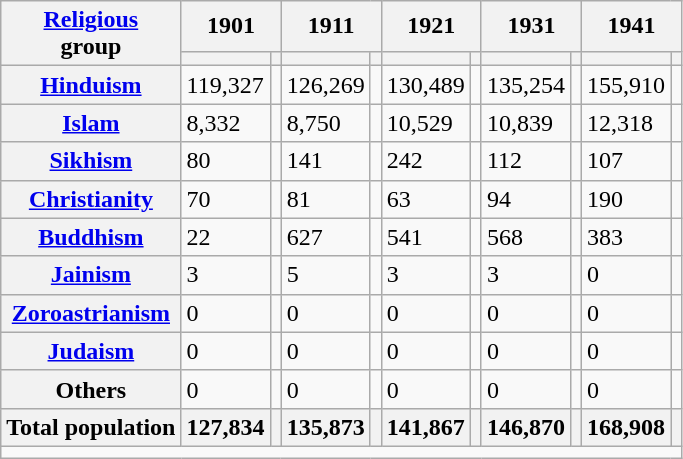<table class="wikitable sortable">
<tr>
<th rowspan="2"><a href='#'>Religious</a><br>group</th>
<th colspan="2">1901</th>
<th colspan="2">1911</th>
<th colspan="2">1921</th>
<th colspan="2">1931</th>
<th colspan="2">1941</th>
</tr>
<tr>
<th><a href='#'></a></th>
<th></th>
<th></th>
<th></th>
<th></th>
<th></th>
<th></th>
<th></th>
<th></th>
<th></th>
</tr>
<tr>
<th><a href='#'>Hinduism</a> </th>
<td>119,327</td>
<td></td>
<td>126,269</td>
<td></td>
<td>130,489</td>
<td></td>
<td>135,254</td>
<td></td>
<td>155,910</td>
<td></td>
</tr>
<tr>
<th><a href='#'>Islam</a> </th>
<td>8,332</td>
<td></td>
<td>8,750</td>
<td></td>
<td>10,529</td>
<td></td>
<td>10,839</td>
<td></td>
<td>12,318</td>
<td></td>
</tr>
<tr>
<th><a href='#'>Sikhism</a> </th>
<td>80</td>
<td></td>
<td>141</td>
<td></td>
<td>242</td>
<td></td>
<td>112</td>
<td></td>
<td>107</td>
<td></td>
</tr>
<tr>
<th><a href='#'>Christianity</a> </th>
<td>70</td>
<td></td>
<td>81</td>
<td></td>
<td>63</td>
<td></td>
<td>94</td>
<td></td>
<td>190</td>
<td></td>
</tr>
<tr>
<th><a href='#'>Buddhism</a> </th>
<td>22</td>
<td></td>
<td>627</td>
<td></td>
<td>541</td>
<td></td>
<td>568</td>
<td></td>
<td>383</td>
<td></td>
</tr>
<tr>
<th><a href='#'>Jainism</a> </th>
<td>3</td>
<td></td>
<td>5</td>
<td></td>
<td>3</td>
<td></td>
<td>3</td>
<td></td>
<td>0</td>
<td></td>
</tr>
<tr>
<th><a href='#'>Zoroastrianism</a> </th>
<td>0</td>
<td></td>
<td>0</td>
<td></td>
<td>0</td>
<td></td>
<td>0</td>
<td></td>
<td>0</td>
<td></td>
</tr>
<tr>
<th><a href='#'>Judaism</a> </th>
<td>0</td>
<td></td>
<td>0</td>
<td></td>
<td>0</td>
<td></td>
<td>0</td>
<td></td>
<td>0</td>
<td></td>
</tr>
<tr>
<th>Others</th>
<td>0</td>
<td></td>
<td>0</td>
<td></td>
<td>0</td>
<td></td>
<td>0</td>
<td></td>
<td>0</td>
<td></td>
</tr>
<tr>
<th>Total population</th>
<th>127,834</th>
<th></th>
<th>135,873</th>
<th></th>
<th>141,867</th>
<th></th>
<th>146,870</th>
<th></th>
<th>168,908</th>
<th></th>
</tr>
<tr class="sortbottom">
<td colspan="11"></td>
</tr>
</table>
